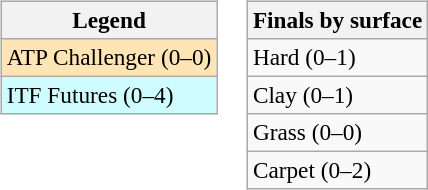<table>
<tr valign=top>
<td><br><table class=wikitable style=font-size:97%>
<tr>
<th>Legend</th>
</tr>
<tr bgcolor=moccasin>
<td>ATP Challenger (0–0)</td>
</tr>
<tr bgcolor=cffcff>
<td>ITF Futures (0–4)</td>
</tr>
</table>
</td>
<td><br><table class=wikitable style=font-size:97%>
<tr>
<th>Finals by surface</th>
</tr>
<tr>
<td>Hard (0–1)</td>
</tr>
<tr>
<td>Clay (0–1)</td>
</tr>
<tr>
<td>Grass (0–0)</td>
</tr>
<tr>
<td>Carpet (0–2)</td>
</tr>
</table>
</td>
</tr>
</table>
